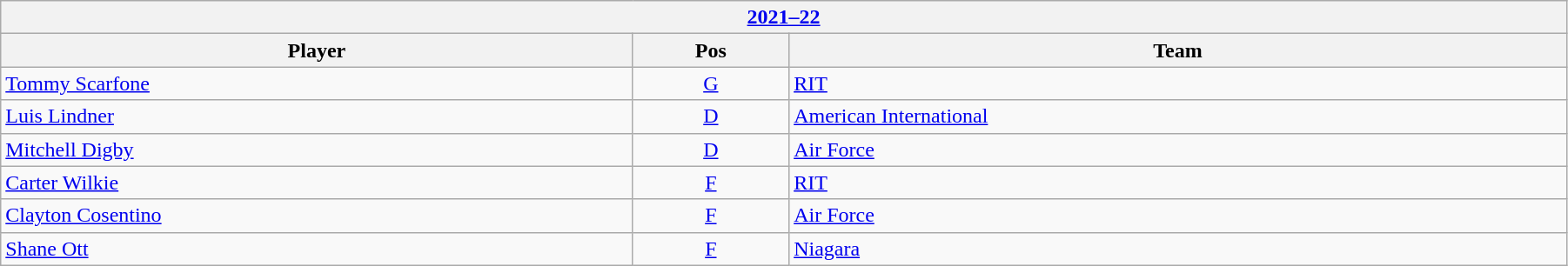<table class="wikitable" width=95%>
<tr>
<th colspan=3><a href='#'>2021–22</a></th>
</tr>
<tr>
<th>Player</th>
<th>Pos</th>
<th>Team</th>
</tr>
<tr>
<td><a href='#'>Tommy Scarfone</a></td>
<td style="text-align:center;"><a href='#'>G</a></td>
<td><a href='#'>RIT</a></td>
</tr>
<tr>
<td><a href='#'>Luis Lindner</a></td>
<td style="text-align:center;"><a href='#'>D</a></td>
<td><a href='#'>American International</a></td>
</tr>
<tr>
<td><a href='#'>Mitchell Digby</a></td>
<td style="text-align:center;"><a href='#'>D</a></td>
<td><a href='#'>Air Force</a></td>
</tr>
<tr>
<td><a href='#'>Carter Wilkie</a></td>
<td style="text-align:center;"><a href='#'>F</a></td>
<td><a href='#'>RIT</a></td>
</tr>
<tr>
<td><a href='#'>Clayton Cosentino</a></td>
<td style="text-align:center;"><a href='#'>F</a></td>
<td><a href='#'>Air Force</a></td>
</tr>
<tr>
<td><a href='#'>Shane Ott</a></td>
<td style="text-align:center;"><a href='#'>F</a></td>
<td><a href='#'>Niagara</a></td>
</tr>
</table>
